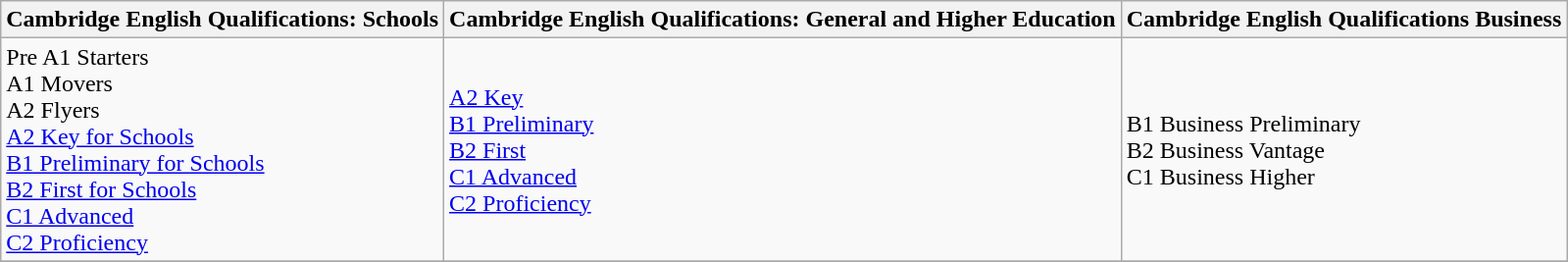<table class="wikitable">
<tr>
<th>Cambridge English Qualifications: Schools</th>
<th>Cambridge English Qualifications: General and Higher Education</th>
<th>Cambridge English Qualifications Business</th>
</tr>
<tr>
<td>Pre A1 Starters<br>A1 Movers<br>A2 Flyers<br><a href='#'>A2 Key for Schools</a><br><a href='#'>B1 Preliminary for Schools</a><br><a href='#'>B2 First for Schools</a><br><a href='#'>C1 Advanced</a><br><a href='#'>C2 Proficiency</a></td>
<td><a href='#'>A2 Key</a><br><a href='#'>B1 Preliminary</a><br><a href='#'>B2 First</a><br><a href='#'>C1 Advanced</a><br><a href='#'>C2 Proficiency</a></td>
<td>B1 Business Preliminary<br>B2 Business Vantage<br>C1 Business Higher</td>
</tr>
<tr>
</tr>
</table>
